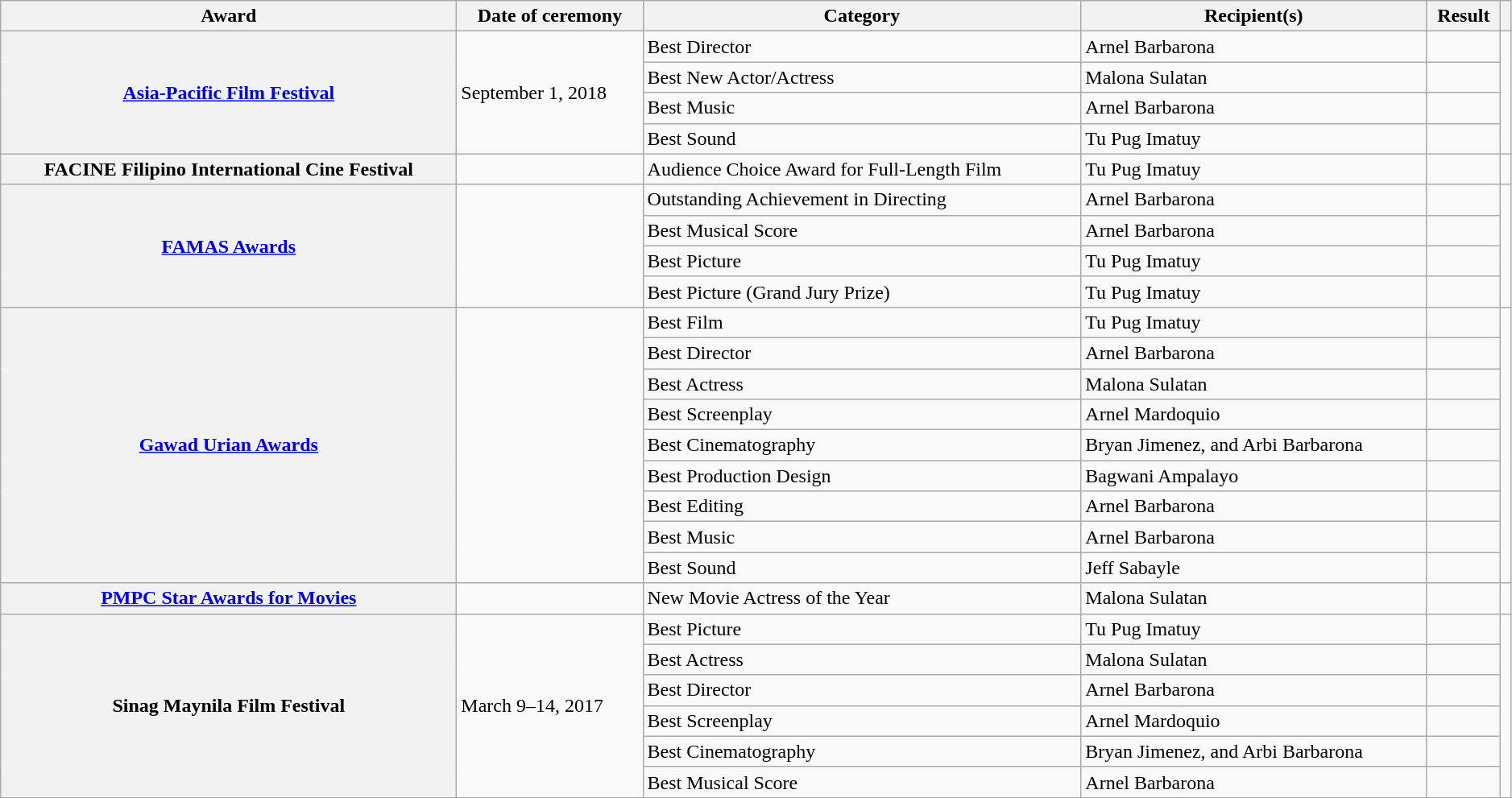<table class="wikitable sortable plainrowheaders" style="width: 99%">
<tr>
<th scope="col">Award</th>
<th scope="col">Date of ceremony</th>
<th scope="col">Category</th>
<th scope="col">Recipient(s)</th>
<th scope="col">Result</th>
<th scope="col" class="unsortable"></th>
</tr>
<tr>
<th scope="rowgroup" rowspan="4"><a href='#'>Asia-Pacific Film Festival</a></th>
<td rowspan="4">September 1, 2018</td>
<td>Best Director</td>
<td>Arnel Barbarona</td>
<td></td>
<td rowspan="4" align="center"></td>
</tr>
<tr>
<td>Best New Actor/Actress</td>
<td>Malona Sulatan</td>
<td></td>
</tr>
<tr>
<td>Best Music</td>
<td>Arnel Barbarona</td>
<td></td>
</tr>
<tr>
<td>Best Sound</td>
<td>Tu Pug Imatuy</td>
<td></td>
</tr>
<tr>
<th scope="rowgroup">FACINE Filipino International Cine Festival</th>
<td></td>
<td>Audience Choice Award for Full-Length Film</td>
<td>Tu Pug Imatuy</td>
<td></td>
<td align="center"></td>
</tr>
<tr>
<th scope="rowgroup" rowspan="4"><a href='#'>FAMAS Awards</a></th>
<td rowspan="4"><a href='#'></a></td>
<td>Outstanding Achievement in Directing</td>
<td>Arnel Barbarona</td>
<td></td>
<td rowspan="4" align="center"></td>
</tr>
<tr>
<td>Best Musical Score</td>
<td>Arnel Barbarona</td>
<td></td>
</tr>
<tr>
<td>Best Picture</td>
<td>Tu Pug Imatuy</td>
<td></td>
</tr>
<tr>
<td>Best Picture (Grand Jury Prize)</td>
<td>Tu Pug Imatuy</td>
<td></td>
</tr>
<tr>
<th scope="rowgroup" rowspan="9"><a href='#'>Gawad Urian Awards</a></th>
<td rowspan="9"><a href='#'></a></td>
<td>Best Film</td>
<td>Tu Pug Imatuy</td>
<td></td>
<td rowspan="9" align="center"><br></td>
</tr>
<tr>
<td>Best Director</td>
<td>Arnel Barbarona</td>
<td></td>
</tr>
<tr>
<td>Best Actress</td>
<td>Malona Sulatan</td>
<td></td>
</tr>
<tr>
<td>Best Screenplay</td>
<td>Arnel Mardoquio</td>
<td></td>
</tr>
<tr>
<td>Best Cinematography</td>
<td data-sort-value="Jimenez, Bryan; and Barbarona, Arbi">Bryan Jimenez, and Arbi Barbarona</td>
<td></td>
</tr>
<tr>
<td>Best Production Design</td>
<td>Bagwani Ampalayo</td>
<td></td>
</tr>
<tr>
<td>Best Editing</td>
<td>Arnel Barbarona</td>
<td></td>
</tr>
<tr>
<td>Best Music</td>
<td>Arnel Barbarona</td>
<td></td>
</tr>
<tr>
<td>Best Sound</td>
<td>Jeff Sabayle</td>
<td></td>
</tr>
<tr>
<th scope="rowgroup"><a href='#'>PMPC Star Awards for Movies</a></th>
<td></td>
<td>New Movie Actress of the Year</td>
<td>Malona Sulatan</td>
<td></td>
<td align="center"></td>
</tr>
<tr>
<th scope="rowgroup" rowspan="6">Sinag Maynila Film Festival</th>
<td rowspan="6">March 9–14, 2017</td>
<td>Best Picture</td>
<td>Tu Pug Imatuy</td>
<td></td>
<td rowspan="6" align="center"><br></td>
</tr>
<tr>
<td>Best Actress</td>
<td>Malona Sulatan</td>
<td></td>
</tr>
<tr>
<td>Best Director</td>
<td>Arnel Barbarona</td>
<td></td>
</tr>
<tr>
<td>Best Screenplay</td>
<td>Arnel Mardoquio</td>
<td></td>
</tr>
<tr>
<td>Best Cinematography</td>
<td data-sort-value="Jimenez, Bryan; and Barbarona, Arbi">Bryan Jimenez, and Arbi Barbarona</td>
<td></td>
</tr>
<tr>
<td>Best Musical Score</td>
<td>Arnel Barbarona</td>
<td></td>
</tr>
</table>
